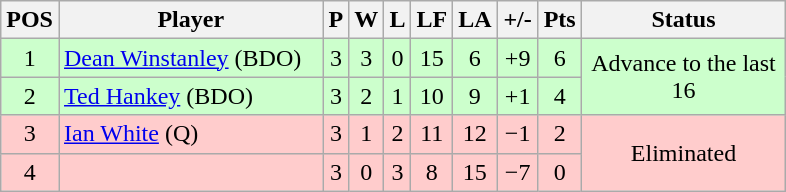<table class="wikitable" style="text-align:center; margin: 1em auto 1em auto, align:left">
<tr>
<th width=20>POS</th>
<th width=169>Player</th>
<th width=3>P</th>
<th width=3>W</th>
<th width=3>L</th>
<th width=20>LF</th>
<th width=20>LA</th>
<th width=20>+/-</th>
<th width=20>Pts</th>
<th width=129>Status</th>
</tr>
<tr style="background:#CCFFCC;">
<td>1</td>
<td style="text-align:left;"> <a href='#'>Dean Winstanley</a> (BDO)</td>
<td>3</td>
<td>3</td>
<td>0</td>
<td>15</td>
<td>6</td>
<td>+9</td>
<td>6</td>
<td rowspan=2>Advance to the last 16</td>
</tr>
<tr style="background:#CCFFCC;">
<td>2</td>
<td style="text-align:left;"> <a href='#'>Ted Hankey</a> (BDO)</td>
<td>3</td>
<td>2</td>
<td>1</td>
<td>10</td>
<td>9</td>
<td>+1</td>
<td>4</td>
</tr>
<tr style="background:#FFCCCC;">
<td>3</td>
<td style="text-align:left;"> <a href='#'>Ian White</a> (Q)</td>
<td>3</td>
<td>1</td>
<td>2</td>
<td>11</td>
<td>12</td>
<td>−1</td>
<td>2</td>
<td rowspan=2>Eliminated</td>
</tr>
<tr style="background:#FFCCCC;">
<td>4</td>
<td style="text-align:left;"></td>
<td>3</td>
<td>0</td>
<td>3</td>
<td>8</td>
<td>15</td>
<td>−7</td>
<td>0</td>
</tr>
</table>
